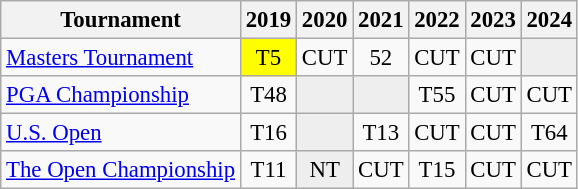<table class="wikitable" style="font-size:95%;text-align:center;">
<tr>
<th>Tournament</th>
<th>2019</th>
<th>2020</th>
<th>2021</th>
<th>2022</th>
<th>2023</th>
<th>2024</th>
</tr>
<tr>
<td align=left><a href='#'>Masters Tournament</a></td>
<td style="background:yellow;">T5</td>
<td>CUT</td>
<td>52</td>
<td>CUT</td>
<td>CUT</td>
<td style="background:#eeeeee;"></td>
</tr>
<tr>
<td align=left><a href='#'>PGA Championship</a></td>
<td>T48</td>
<td style="background:#eeeeee;"></td>
<td style="background:#eeeeee;"></td>
<td>T55</td>
<td>CUT</td>
<td>CUT</td>
</tr>
<tr>
<td align=left><a href='#'>U.S. Open</a></td>
<td>T16</td>
<td style="background:#eeeeee;"></td>
<td>T13</td>
<td>CUT</td>
<td>CUT</td>
<td>T64</td>
</tr>
<tr>
<td align=left><a href='#'>The Open Championship</a></td>
<td>T11</td>
<td style="background:#eeeeee;">NT</td>
<td>CUT</td>
<td>T15</td>
<td>CUT</td>
<td>CUT</td>
</tr>
</table>
